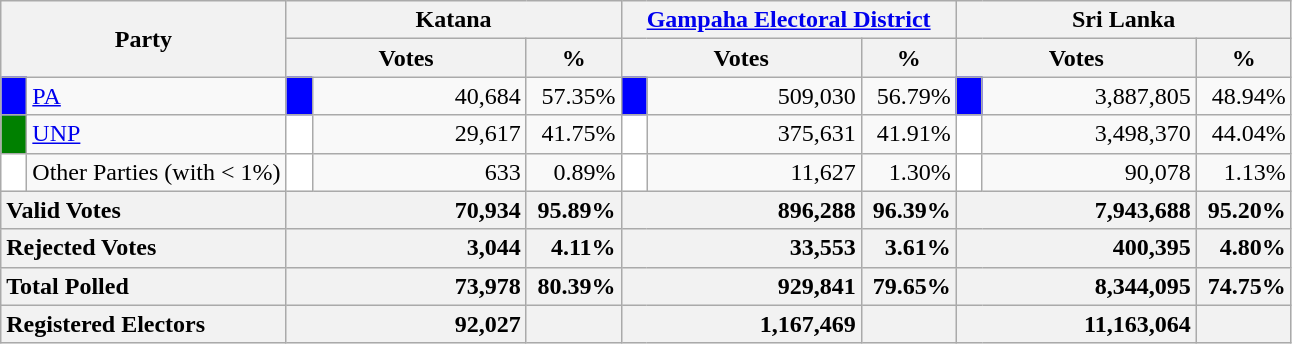<table class="wikitable">
<tr>
<th colspan="2" width="144px"rowspan="2">Party</th>
<th colspan="3" width="216px">Katana</th>
<th colspan="3" width="216px"><a href='#'>Gampaha Electoral District</a></th>
<th colspan="3" width="216px">Sri Lanka</th>
</tr>
<tr>
<th colspan="2" width="144px">Votes</th>
<th>%</th>
<th colspan="2" width="144px">Votes</th>
<th>%</th>
<th colspan="2" width="144px">Votes</th>
<th>%</th>
</tr>
<tr>
<td style="background-color:blue;" width="10px"></td>
<td style="text-align:left;"><a href='#'>PA</a></td>
<td style="background-color:blue;" width="10px"></td>
<td style="text-align:right;">40,684</td>
<td style="text-align:right;">57.35%</td>
<td style="background-color:blue;" width="10px"></td>
<td style="text-align:right;">509,030</td>
<td style="text-align:right;">56.79%</td>
<td style="background-color:blue;" width="10px"></td>
<td style="text-align:right;">3,887,805</td>
<td style="text-align:right;">48.94%</td>
</tr>
<tr>
<td style="background-color:green;" width="10px"></td>
<td style="text-align:left;"><a href='#'>UNP</a></td>
<td style="background-color:white;" width="10px"></td>
<td style="text-align:right;">29,617</td>
<td style="text-align:right;">41.75%</td>
<td style="background-color:white;" width="10px"></td>
<td style="text-align:right;">375,631</td>
<td style="text-align:right;">41.91%</td>
<td style="background-color:white;" width="10px"></td>
<td style="text-align:right;">3,498,370</td>
<td style="text-align:right;">44.04%</td>
</tr>
<tr>
<td style="background-color:white;" width="10px"></td>
<td style="text-align:left;">Other Parties (with < 1%)</td>
<td style="background-color:white;" width="10px"></td>
<td style="text-align:right;">633</td>
<td style="text-align:right;">0.89%</td>
<td style="background-color:white;" width="10px"></td>
<td style="text-align:right;">11,627</td>
<td style="text-align:right;">1.30%</td>
<td style="background-color:white;" width="10px"></td>
<td style="text-align:right;">90,078</td>
<td style="text-align:right;">1.13%</td>
</tr>
<tr>
<th colspan="2" width="144px"style="text-align:left;">Valid Votes</th>
<th style="text-align:right;"colspan="2" width="144px">70,934</th>
<th style="text-align:right;">95.89%</th>
<th style="text-align:right;"colspan="2" width="144px">896,288</th>
<th style="text-align:right;">96.39%</th>
<th style="text-align:right;"colspan="2" width="144px">7,943,688</th>
<th style="text-align:right;">95.20%</th>
</tr>
<tr>
<th colspan="2" width="144px"style="text-align:left;">Rejected Votes</th>
<th style="text-align:right;"colspan="2" width="144px">3,044</th>
<th style="text-align:right;">4.11%</th>
<th style="text-align:right;"colspan="2" width="144px">33,553</th>
<th style="text-align:right;">3.61%</th>
<th style="text-align:right;"colspan="2" width="144px">400,395</th>
<th style="text-align:right;">4.80%</th>
</tr>
<tr>
<th colspan="2" width="144px"style="text-align:left;">Total Polled</th>
<th style="text-align:right;"colspan="2" width="144px">73,978</th>
<th style="text-align:right;">80.39%</th>
<th style="text-align:right;"colspan="2" width="144px">929,841</th>
<th style="text-align:right;">79.65%</th>
<th style="text-align:right;"colspan="2" width="144px">8,344,095</th>
<th style="text-align:right;">74.75%</th>
</tr>
<tr>
<th colspan="2" width="144px"style="text-align:left;">Registered Electors</th>
<th style="text-align:right;"colspan="2" width="144px">92,027</th>
<th></th>
<th style="text-align:right;"colspan="2" width="144px">1,167,469</th>
<th></th>
<th style="text-align:right;"colspan="2" width="144px">11,163,064</th>
<th></th>
</tr>
</table>
